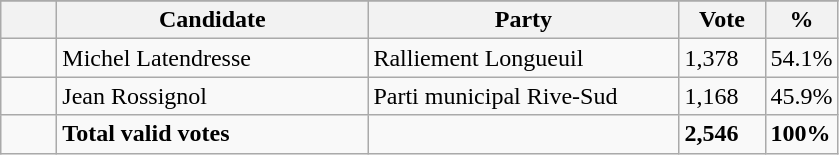<table class="wikitable">
<tr>
</tr>
<tr>
<th bgcolor="#DDDDFF" width="30px"></th>
<th bgcolor="#DDDDFF" width="200px">Candidate</th>
<th bgcolor="#DDDDFF" width="200px">Party</th>
<th bgcolor="#DDDDFF" width="50px">Vote</th>
<th bgcolor="#DDDDFF" width="30px">%</th>
</tr>
<tr>
<td> </td>
<td>Michel Latendresse</td>
<td>Ralliement Longueuil</td>
<td>1,378</td>
<td>54.1%</td>
</tr>
<tr>
<td> </td>
<td>Jean Rossignol</td>
<td>Parti municipal Rive-Sud</td>
<td>1,168</td>
<td>45.9%</td>
</tr>
<tr>
<td> </td>
<td><strong>Total valid votes</strong></td>
<td></td>
<td><strong>2,546</strong></td>
<td><strong>100%</strong></td>
</tr>
</table>
